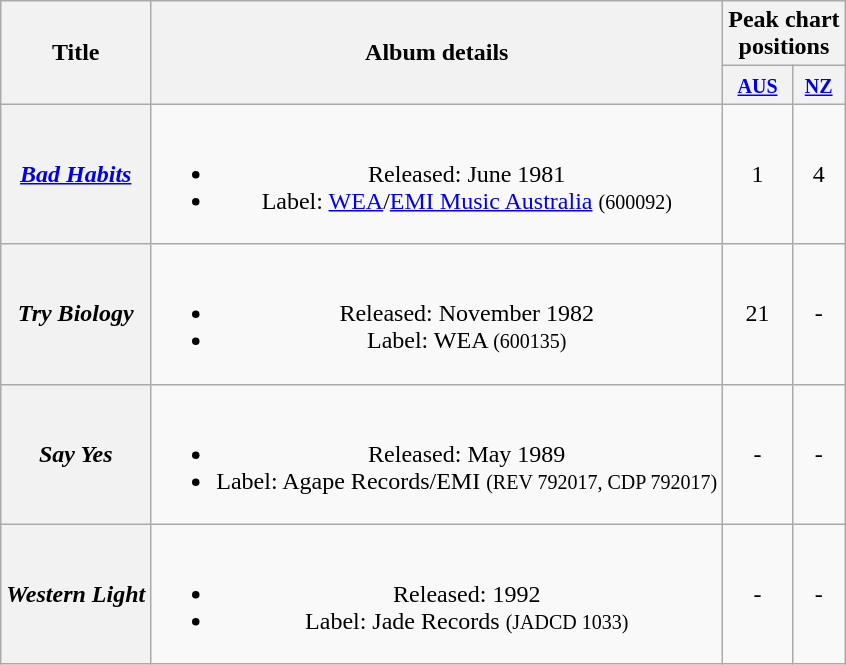<table class="wikitable plainrowheaders" style="text-align:center;" border="1">
<tr>
<th scope="col" rowspan="2">Title</th>
<th scope="col" rowspan="2">Album details</th>
<th scope="col" colspan="2">Peak chart<br>positions</th>
</tr>
<tr>
<th scope="col" style="text-align:center;"><small><a href='#'>AUS</a></small><br></th>
<th scope="col" style="text-align:center;"><small><a href='#'>NZ</a></small><br></th>
</tr>
<tr>
<th scope="row"><em><a href='#'>Bad Habits</a></em></th>
<td><br><ul><li>Released: June 1981</li><li>Label: <a href='#'>WEA</a>/<a href='#'>EMI Music Australia</a> <small>(600092)</small></li></ul></td>
<td align="center">1</td>
<td>4</td>
</tr>
<tr>
<th scope="row"><em>Try Biology</em></th>
<td><br><ul><li>Released: November 1982</li><li>Label: WEA <small>(600135)</small></li></ul></td>
<td align="center">21</td>
<td>-</td>
</tr>
<tr>
<th scope="row"><em>Say Yes</em></th>
<td><br><ul><li>Released: May 1989</li><li>Label: Agape Records/EMI <small>(REV 792017, CDP 792017)</small></li></ul></td>
<td align="center">-</td>
<td>-</td>
</tr>
<tr>
<th scope="row"><em>Western Light</em></th>
<td><br><ul><li>Released: 1992</li><li>Label: Jade Records <small>(JADCD 1033)</small></li></ul></td>
<td align="center">-</td>
<td>-</td>
</tr>
</table>
